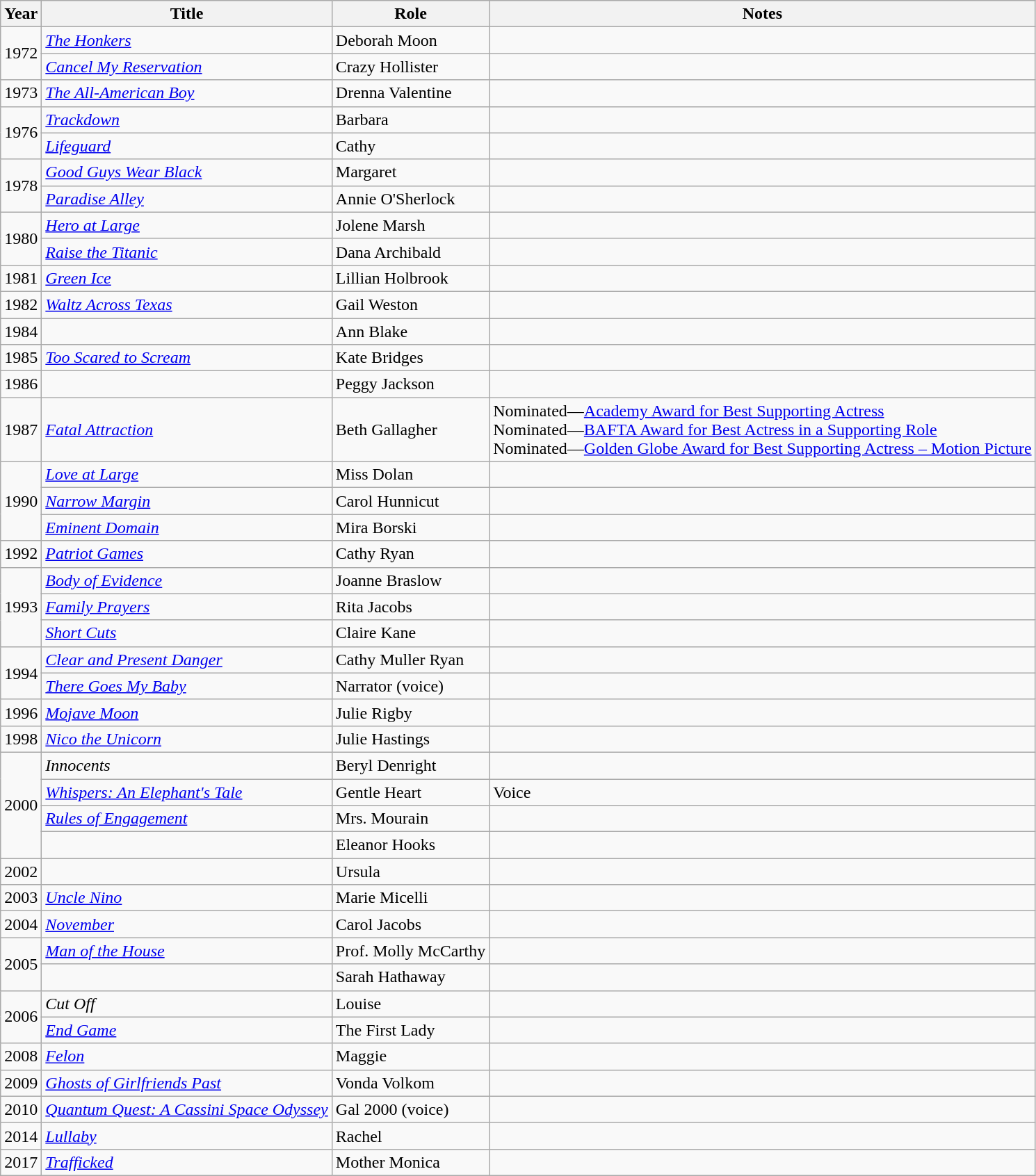<table class="wikitable sortable">
<tr>
<th>Year</th>
<th>Title</th>
<th>Role</th>
<th class="unsortable">Notes</th>
</tr>
<tr>
<td rowspan="2">1972</td>
<td><em><a href='#'>The Honkers</a></em></td>
<td>Deborah Moon</td>
<td></td>
</tr>
<tr>
<td><em><a href='#'>Cancel My Reservation</a></em></td>
<td>Crazy Hollister</td>
<td></td>
</tr>
<tr>
<td>1973</td>
<td><em><a href='#'>The All-American Boy</a></em></td>
<td>Drenna Valentine</td>
<td></td>
</tr>
<tr>
<td rowspan="2">1976</td>
<td><em><a href='#'>Trackdown</a></em></td>
<td>Barbara</td>
<td></td>
</tr>
<tr>
<td><em><a href='#'>Lifeguard</a></em></td>
<td>Cathy</td>
<td></td>
</tr>
<tr>
<td rowspan="2">1978</td>
<td><em><a href='#'>Good Guys Wear Black</a></em></td>
<td>Margaret</td>
<td></td>
</tr>
<tr>
<td><em><a href='#'>Paradise Alley</a></em></td>
<td>Annie O'Sherlock</td>
<td></td>
</tr>
<tr>
<td rowspan="2">1980</td>
<td><em><a href='#'>Hero at Large</a></em></td>
<td>Jolene Marsh</td>
<td></td>
</tr>
<tr>
<td><em><a href='#'>Raise the Titanic</a></em></td>
<td>Dana Archibald</td>
<td></td>
</tr>
<tr>
<td>1981</td>
<td><em><a href='#'>Green Ice</a></em></td>
<td>Lillian Holbrook</td>
<td></td>
</tr>
<tr>
<td>1982</td>
<td><em><a href='#'>Waltz Across Texas</a></em></td>
<td>Gail Weston</td>
<td></td>
</tr>
<tr>
<td>1984</td>
<td><em></em></td>
<td>Ann Blake</td>
<td></td>
</tr>
<tr>
<td>1985</td>
<td><em><a href='#'>Too Scared to Scream</a></em></td>
<td>Kate Bridges</td>
<td></td>
</tr>
<tr>
<td>1986</td>
<td><em></em></td>
<td>Peggy Jackson</td>
<td></td>
</tr>
<tr>
<td>1987</td>
<td><em><a href='#'>Fatal Attraction</a></em></td>
<td>Beth Gallagher</td>
<td>Nominated—<a href='#'>Academy Award for Best Supporting Actress</a><br>Nominated—<a href='#'>BAFTA Award for Best Actress in a Supporting Role</a><br>Nominated—<a href='#'>Golden Globe Award for Best Supporting Actress – Motion Picture</a></td>
</tr>
<tr>
<td rowspan="3">1990</td>
<td><em><a href='#'>Love at Large</a></em></td>
<td>Miss Dolan</td>
<td></td>
</tr>
<tr>
<td><em><a href='#'>Narrow Margin</a></em></td>
<td>Carol Hunnicut</td>
<td></td>
</tr>
<tr>
<td><em><a href='#'>Eminent Domain</a></em></td>
<td>Mira Borski</td>
<td></td>
</tr>
<tr>
<td>1992</td>
<td><em><a href='#'>Patriot Games</a></em></td>
<td>Cathy Ryan</td>
<td></td>
</tr>
<tr>
<td rowspan="3">1993</td>
<td><em><a href='#'>Body of Evidence</a></em></td>
<td>Joanne Braslow</td>
<td></td>
</tr>
<tr>
<td><em><a href='#'>Family Prayers</a></em></td>
<td>Rita Jacobs</td>
<td></td>
</tr>
<tr>
<td><em><a href='#'>Short Cuts</a></em></td>
<td>Claire Kane</td>
<td></td>
</tr>
<tr>
<td rowspan="2">1994</td>
<td><em><a href='#'>Clear and Present Danger</a></em></td>
<td>Cathy Muller Ryan</td>
<td></td>
</tr>
<tr>
<td><em><a href='#'>There Goes My Baby</a></em></td>
<td>Narrator (voice)</td>
<td></td>
</tr>
<tr>
<td>1996</td>
<td><em><a href='#'>Mojave Moon</a></em></td>
<td>Julie Rigby</td>
<td></td>
</tr>
<tr>
<td>1998</td>
<td><em><a href='#'>Nico the Unicorn</a></em></td>
<td>Julie Hastings</td>
<td></td>
</tr>
<tr>
<td rowspan="4">2000</td>
<td><em>Innocents</em></td>
<td>Beryl Denright</td>
<td></td>
</tr>
<tr>
<td><em><a href='#'>Whispers: An Elephant's Tale</a></em></td>
<td>Gentle Heart</td>
<td>Voice</td>
</tr>
<tr>
<td><em><a href='#'>Rules of Engagement</a></em></td>
<td>Mrs. Mourain</td>
<td></td>
</tr>
<tr>
<td><em></em></td>
<td>Eleanor Hooks</td>
<td></td>
</tr>
<tr>
<td>2002</td>
<td><em></em></td>
<td>Ursula</td>
<td></td>
</tr>
<tr>
<td>2003</td>
<td><em><a href='#'>Uncle Nino</a></em></td>
<td>Marie Micelli</td>
<td></td>
</tr>
<tr>
<td>2004</td>
<td><em><a href='#'>November</a></em></td>
<td>Carol Jacobs</td>
<td></td>
</tr>
<tr>
<td rowspan="2">2005</td>
<td><em><a href='#'>Man of the House</a></em></td>
<td>Prof. Molly McCarthy</td>
<td></td>
</tr>
<tr>
<td><em></em></td>
<td>Sarah Hathaway</td>
<td></td>
</tr>
<tr>
<td rowspan="2">2006</td>
<td><em>Cut Off</em></td>
<td>Louise</td>
<td></td>
</tr>
<tr>
<td><em><a href='#'>End Game</a></em></td>
<td>The First Lady</td>
<td></td>
</tr>
<tr>
<td>2008</td>
<td><em><a href='#'>Felon</a></em></td>
<td>Maggie</td>
<td></td>
</tr>
<tr>
<td>2009</td>
<td><em><a href='#'>Ghosts of Girlfriends Past</a></em></td>
<td>Vonda Volkom</td>
<td></td>
</tr>
<tr>
<td>2010</td>
<td><em><a href='#'>Quantum Quest: A Cassini Space Odyssey</a></em></td>
<td>Gal 2000 (voice)</td>
<td></td>
</tr>
<tr>
<td>2014</td>
<td><em><a href='#'>Lullaby</a></em></td>
<td>Rachel</td>
<td></td>
</tr>
<tr>
<td>2017</td>
<td><em><a href='#'>Trafficked</a></em></td>
<td>Mother Monica</td>
<td></td>
</tr>
</table>
